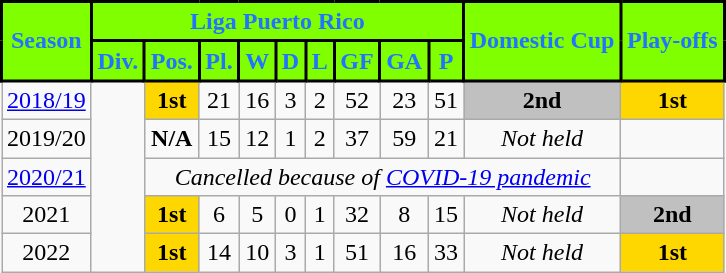<table class="wikitable">
<tr style="background:#efefef;">
<th rowspan="2" ! style="background:#80ff00; color:#1F75FE; border:2px solid #000;" scope="col">Season</th>
<th colspan="9" ! style="background:#80ff00; color:#1F75FE; border:2px solid #000;" scope="col">Liga Puerto Rico</th>
<th rowspan="2" ! style="background:#80ff00; color:#1F75FE; border:2px solid #000;" scope="col">Domestic Cup</th>
<th rowspan="2" ! style="background:#80ff00; color:#1F75FE; border:2px solid #000;" scope="col">Play-offs</th>
</tr>
<tr>
<th style="background:#80ff00; color:#1F75FE; border:2px solid #000;" scope="col">Div.</th>
<th style="background:#80ff00; color:#1F75FE; border:2px solid #000;" scope="col">Pos.</th>
<th style="background:#80ff00; color:#1F75FE; border:2px solid #000;" scope="col">Pl.</th>
<th style="background:#80ff00; color:#1F75FE; border:2px solid #000;" scope="col">W</th>
<th style="background:#80ff00; color:#1F75FE; border:2px solid #000;" scope="col">D</th>
<th style="background:#80ff00; color:#1F75FE; border:2px solid #000;" scope="col">L</th>
<th style="background:#80ff00; color:#1F75FE; border:2px solid #000;" scope="col">GF</th>
<th style="background:#80ff00; color:#1F75FE; border:2px solid #000;" scope="col">GA</th>
<th style="background:#80ff00; color:#1F75FE; border:2px solid #000;" scope="col">P</th>
</tr>
<tr>
<td align=center><a href='#'>2018/19</a></td>
<td rowspan=5></td>
<td align=center style="text-align:center; background:gold;"><strong>1st</strong></td>
<td align=center>21</td>
<td align=center>16</td>
<td align=center>3</td>
<td align=center>2</td>
<td align=center>52</td>
<td align=center>23</td>
<td align=center>51</td>
<td align=center style="text-align:center; background:silver;"><strong>2nd</strong></td>
<td align=center style="text-align:center; background:gold;"><strong>1st</strong></td>
</tr>
<tr>
<td align=center>2019/20</td>
<td style="text-align:center; "><strong>N/A</strong></td>
<td align=center>15</td>
<td align=center>12</td>
<td align=center>1</td>
<td align=center>2</td>
<td align=center>37</td>
<td align=center>59</td>
<td align=center>21</td>
<td align=center><em>Not held</em></td>
<td></td>
</tr>
<tr>
<td align=center><a href='#'>2020/21</a></td>
<td colspan=9 style="text-align:center;"><em>Cancelled because of <a href='#'>COVID-19 pandemic</a></em></td>
<td></td>
</tr>
<tr>
<td align=center>2021</td>
<td align=center style="text-align:center; background:gold;"><strong>1st</strong></td>
<td align=center>6</td>
<td align=center>5</td>
<td align=center>0</td>
<td align=center>1</td>
<td align=center>32</td>
<td align=center>8</td>
<td align=center>15</td>
<td align=center><em>Not held</em></td>
<td align=center style="text-align:center; background:silver;"><strong>2nd</strong></td>
</tr>
<tr>
<td align=center>2022</td>
<td align=center style="text-align:center; background:gold;"><strong>1st</strong></td>
<td align=center>14</td>
<td align=center>10</td>
<td align=center>3</td>
<td align=center>1</td>
<td align=center>51</td>
<td align=center>16</td>
<td align=center>33</td>
<td align=center><em>Not held</em></td>
<td align=center style="text-align:center; background:gold;"><strong>1st</strong></td>
</tr>
</table>
